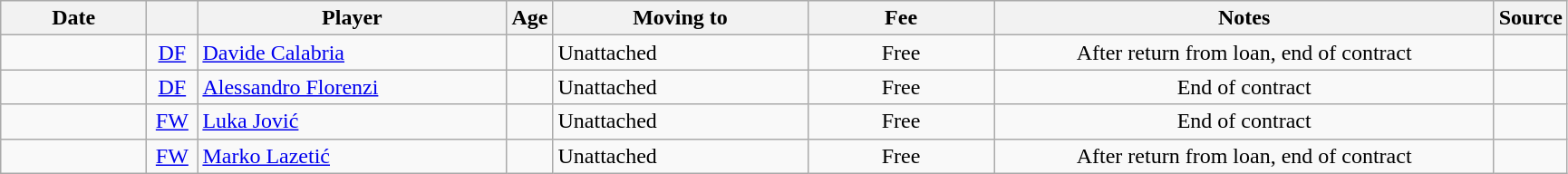<table class="wikitable sortable">
<tr>
<th style="width:100px">Date</th>
<th style="width:30px"></th>
<th style="width:220px">Player</th>
<th style="width:20px">Age</th>
<th style="width:180px">Moving to</th>
<th style="width:130px">Fee</th>
<th style="width:360px" class="unsortable">Notes</th>
<th style="width:35px">Source</th>
</tr>
<tr>
<td></td>
<td style="text-align:center"><a href='#'>DF</a></td>
<td> <a href='#'>Davide Calabria</a></td>
<td style="text-align:center"></td>
<td>Unattached</td>
<td style="text-align:center">Free</td>
<td style="text-align:center">After return from loan, end of contract</td>
<td></td>
</tr>
<tr>
<td></td>
<td style="text-align:center"><a href='#'>DF</a></td>
<td> <a href='#'>Alessandro Florenzi</a></td>
<td style="text-align:center"></td>
<td>Unattached</td>
<td style="text-align:center">Free</td>
<td style="text-align:center">End of contract</td>
<td></td>
</tr>
<tr>
<td></td>
<td style="text-align:center"><a href='#'>FW</a></td>
<td> <a href='#'>Luka Jović</a></td>
<td style="text-align:center"></td>
<td>Unattached</td>
<td style="text-align:center">Free</td>
<td style="text-align:center">End of contract</td>
<td></td>
</tr>
<tr>
<td></td>
<td style="text-align:center"><a href='#'>FW</a></td>
<td> <a href='#'>Marko Lazetić</a></td>
<td style="text-align:center"></td>
<td>Unattached</td>
<td style="text-align:center">Free</td>
<td style="text-align:center">After return from loan, end of contract</td>
<td></td>
</tr>
</table>
